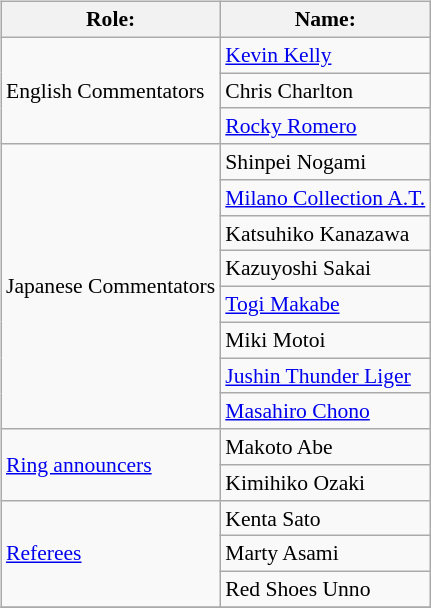<table class=wikitable style="font-size:90%; margin: 0.5em 0 0.5em 1em; float: right; clear: right;">
<tr>
<th>Role:</th>
<th>Name:</th>
</tr>
<tr>
<td rowspan="3">English Commentators</td>
<td><a href='#'>Kevin Kelly</a></td>
</tr>
<tr>
<td>Chris Charlton</td>
</tr>
<tr>
<td><a href='#'>Rocky Romero</a></td>
</tr>
<tr>
<td rowspan=8>Japanese Commentators</td>
<td>Shinpei Nogami</td>
</tr>
<tr>
<td><a href='#'>Milano Collection A.T.</a></td>
</tr>
<tr>
<td>Katsuhiko Kanazawa</td>
</tr>
<tr>
<td>Kazuyoshi Sakai</td>
</tr>
<tr>
<td><a href='#'>Togi Makabe</a></td>
</tr>
<tr>
<td>Miki Motoi</td>
</tr>
<tr>
<td><a href='#'>Jushin Thunder Liger</a></td>
</tr>
<tr>
<td><a href='#'>Masahiro Chono</a></td>
</tr>
<tr>
<td rowspan=2><a href='#'>Ring announcers</a></td>
<td>Makoto Abe</td>
</tr>
<tr>
<td>Kimihiko Ozaki</td>
</tr>
<tr>
<td rowspan="3"><a href='#'>Referees</a></td>
<td>Kenta Sato</td>
</tr>
<tr>
<td>Marty Asami</td>
</tr>
<tr>
<td>Red Shoes Unno</td>
</tr>
<tr>
</tr>
</table>
